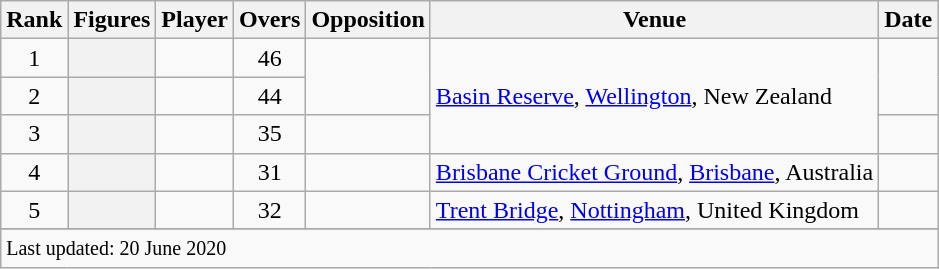<table class="wikitable plainrowheaders sortable">
<tr>
<th scope=col>Rank</th>
<th scope=col>Figures</th>
<th scope=col>Player</th>
<th scope=col>Overs</th>
<th scope=col>Opposition</th>
<th scope=col>Venue</th>
<th scope=col>Date</th>
</tr>
<tr>
<td align=center>1</td>
<th scope=row style=text-align:center;></th>
<td></td>
<td align=center>46</td>
<td rowspan=2></td>
<td rowspan=3><a href='#'>Basin Reserve</a>, <a href='#'>Wellington</a>, New Zealand</td>
<td rowspan=2></td>
</tr>
<tr>
<td align=center>2</td>
<th scope=row style=text-align:center;></th>
<td></td>
<td align=center>44</td>
</tr>
<tr>
<td align=center>3</td>
<th scope=row style=text-align:center;></th>
<td></td>
<td align=center>35</td>
<td></td>
<td></td>
</tr>
<tr>
<td align=center>4</td>
<th scope=row style=text-align:center;></th>
<td></td>
<td align=center>31</td>
<td></td>
<td><a href='#'>Brisbane Cricket Ground</a>, <a href='#'>Brisbane</a>, Australia</td>
<td></td>
</tr>
<tr>
<td align=center>5</td>
<th scope=row style=text-align:center;></th>
<td></td>
<td align=center>32</td>
<td></td>
<td><a href='#'>Trent Bridge</a>, <a href='#'>Nottingham</a>, United Kingdom</td>
<td></td>
</tr>
<tr>
</tr>
<tr class=sortbottom>
<td colspan=7><small>Last updated: 20 June 2020</small></td>
</tr>
</table>
